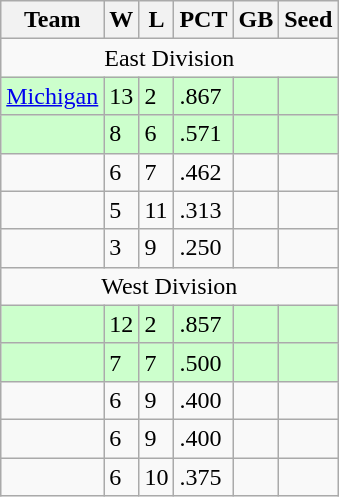<table class=wikitable>
<tr>
<th>Team</th>
<th>W</th>
<th>L</th>
<th>PCT</th>
<th>GB</th>
<th>Seed</th>
</tr>
<tr align=center>
<td colspan=6>East Division</td>
</tr>
<tr bgcolor=#ccffcc>
<td><a href='#'>Michigan</a></td>
<td>13</td>
<td>2</td>
<td>.867</td>
<td></td>
<td></td>
</tr>
<tr bgcolor=#ccffcc>
<td></td>
<td>8</td>
<td>6</td>
<td>.571</td>
<td></td>
<td></td>
</tr>
<tr>
<td></td>
<td>6</td>
<td>7</td>
<td>.462</td>
<td></td>
<td></td>
</tr>
<tr>
<td></td>
<td>5</td>
<td>11</td>
<td>.313</td>
<td></td>
<td></td>
</tr>
<tr>
<td></td>
<td>3</td>
<td>9</td>
<td>.250</td>
<td></td>
<td></td>
</tr>
<tr align=center>
<td colspan=6>West Division</td>
</tr>
<tr bgcolor=#ccffcc>
<td></td>
<td>12</td>
<td>2</td>
<td>.857</td>
<td></td>
<td></td>
</tr>
<tr bgcolor=#ccffcc>
<td></td>
<td>7</td>
<td>7</td>
<td>.500</td>
<td></td>
<td></td>
</tr>
<tr>
<td></td>
<td>6</td>
<td>9</td>
<td>.400</td>
<td></td>
<td></td>
</tr>
<tr>
<td></td>
<td>6</td>
<td>9</td>
<td>.400</td>
<td></td>
<td></td>
</tr>
<tr>
<td></td>
<td>6</td>
<td>10</td>
<td>.375</td>
<td></td>
<td></td>
</tr>
</table>
